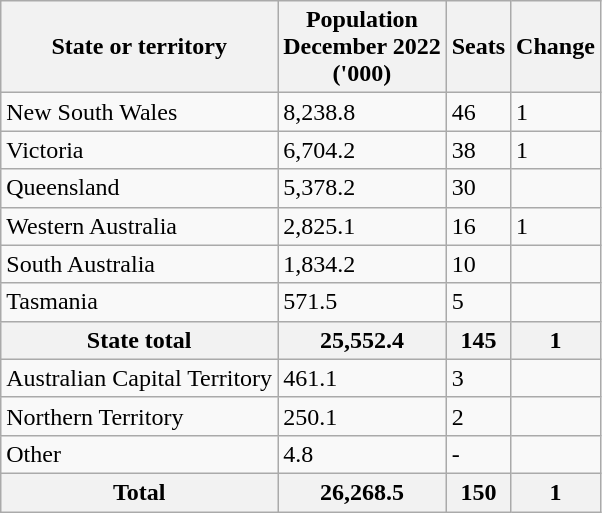<table class="wikitable">
<tr>
<th>State or territory</th>
<th>Population<br> December 2022<br>('000)</th>
<th>Seats</th>
<th>Change</th>
</tr>
<tr>
<td>New South Wales</td>
<td>8,238.8</td>
<td>46</td>
<td> 1</td>
</tr>
<tr>
<td>Victoria</td>
<td>6,704.2</td>
<td>38</td>
<td> 1</td>
</tr>
<tr>
<td>Queensland</td>
<td>5,378.2</td>
<td>30</td>
<td></td>
</tr>
<tr>
<td>Western Australia</td>
<td>2,825.1</td>
<td>16</td>
<td> 1</td>
</tr>
<tr>
<td>South Australia</td>
<td>1,834.2</td>
<td>10</td>
<td></td>
</tr>
<tr>
<td>Tasmania</td>
<td>571.5</td>
<td>5</td>
<td></td>
</tr>
<tr>
<th>State total</th>
<th>25,552.4</th>
<th>145</th>
<th> 1</th>
</tr>
<tr>
<td>Australian Capital Territory</td>
<td>461.1</td>
<td>3</td>
<td></td>
</tr>
<tr>
<td>Northern Territory</td>
<td>250.1</td>
<td>2</td>
<td></td>
</tr>
<tr>
<td>Other</td>
<td>4.8</td>
<td>-</td>
<td></td>
</tr>
<tr>
<th>Total</th>
<th>26,268.5</th>
<th>150</th>
<th> 1</th>
</tr>
</table>
